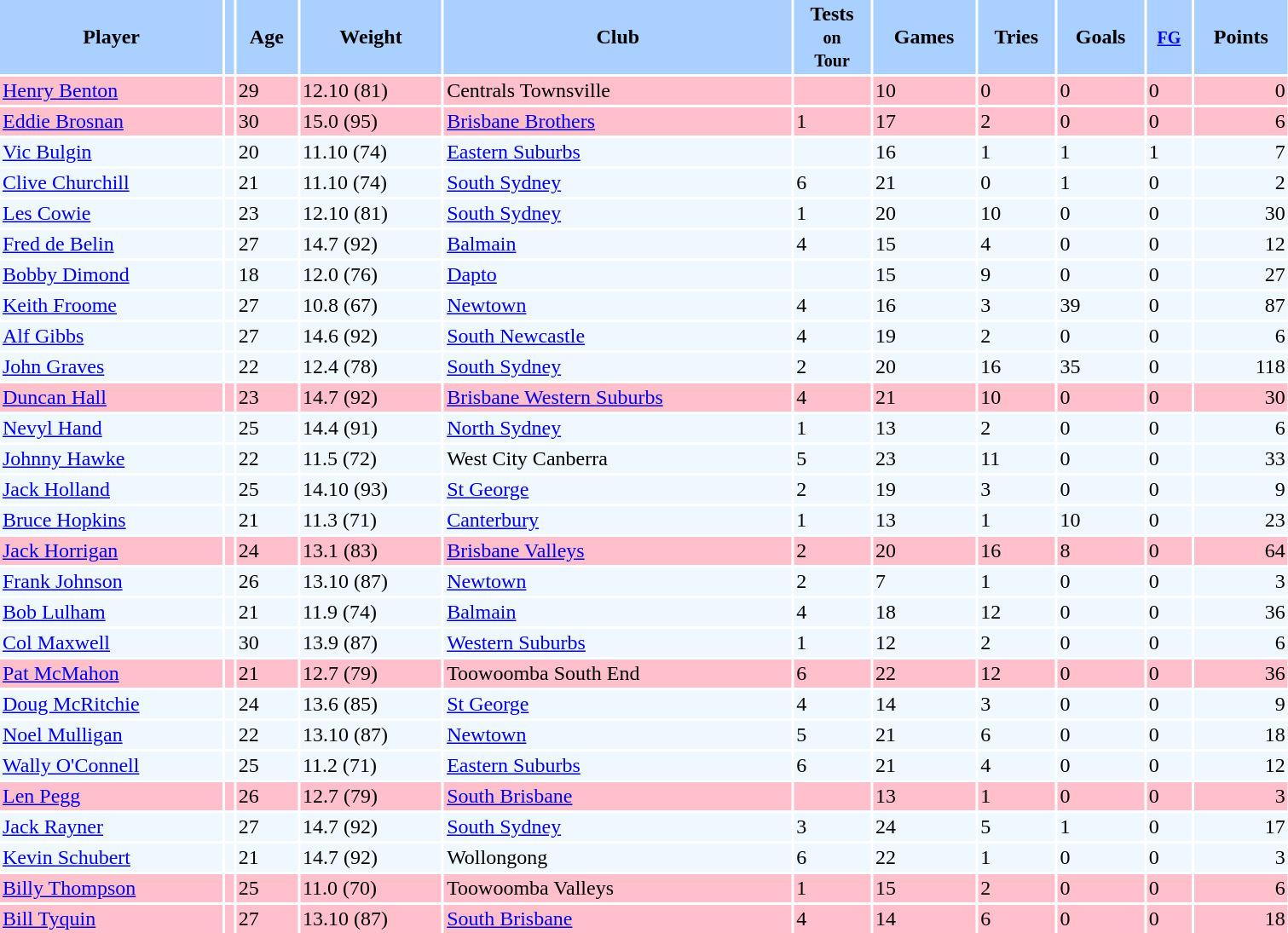<table class="sortable" border="0" cellspacing="2" cellpadding="2" style="width:80%;" style="text-align:center;">
<tr style="background:#AAD0FF">
<th>Player</th>
<th></th>
<th>Age</th>
<th>Weight</th>
<th>Club</th>
<th>Tests<br><small>on<br>Tour</small></th>
<th>Games</th>
<th>Tries</th>
<th>Goals</th>
<th><small><a href='#'>FG</a></small></th>
<th>Points</th>
</tr>
<tr bgcolor=#FFC0CB>
<td align=left><a href='#'>Henry Benton</a></td>
<td></td>
<td>29</td>
<td>12.10 (81)</td>
<td align=left> Centrals Townsville</td>
<td></td>
<td>10</td>
<td>0</td>
<td>0</td>
<td>0</td>
<td align=right>0</td>
</tr>
<tr bgcolor=#FFC0CB>
<td align=left><a href='#'>Eddie Brosnan</a></td>
<td></td>
<td>30</td>
<td>15.0 (95)</td>
<td align=left> <a href='#'>Brisbane Brothers</a></td>
<td>1</td>
<td>17</td>
<td>2</td>
<td>0</td>
<td>0</td>
<td align=right>6</td>
</tr>
<tr bgcolor=#F0F8FF>
<td align=left><a href='#'>Vic Bulgin</a></td>
<td></td>
<td>20</td>
<td>11.10 (74)</td>
<td align=left> <a href='#'>Eastern Suburbs</a></td>
<td></td>
<td>16</td>
<td>1</td>
<td>1</td>
<td>1</td>
<td align=right>7</td>
</tr>
<tr bgcolor=#F0F8FF>
<td align=left><a href='#'>Clive Churchill</a></td>
<td></td>
<td>21</td>
<td>11.10 (74)</td>
<td align=left> <a href='#'>South Sydney</a></td>
<td>6</td>
<td>21</td>
<td>0</td>
<td>1</td>
<td>0</td>
<td align=right>2</td>
</tr>
<tr bgcolor=#F0F8FF>
<td align=left><a href='#'>Les Cowie</a></td>
<td></td>
<td>23</td>
<td>12.10 (81)</td>
<td align=left> <a href='#'>South Sydney</a></td>
<td>1</td>
<td>20</td>
<td>10</td>
<td>0</td>
<td>0</td>
<td align=right>30</td>
</tr>
<tr bgcolor=#F0F8FF>
<td align=left><a href='#'>Fred de Belin</a></td>
<td></td>
<td>27</td>
<td>14.7 (92)</td>
<td align=left> <a href='#'>Balmain</a></td>
<td>4</td>
<td>15</td>
<td>4</td>
<td>0</td>
<td>0</td>
<td align=right>12</td>
</tr>
<tr bgcolor=#F0F8FF>
<td align=left><a href='#'>Bobby Dimond</a></td>
<td></td>
<td>18</td>
<td>12.0 (76)</td>
<td align=left> <a href='#'>Dapto</a></td>
<td></td>
<td>15</td>
<td>9</td>
<td>0</td>
<td>0</td>
<td align=right>27</td>
</tr>
<tr bgcolor=#F0F8FF>
<td align=left><a href='#'>Keith Froome</a></td>
<td></td>
<td>27</td>
<td>10.8 (67)</td>
<td align=left> <a href='#'>Newtown</a></td>
<td>4</td>
<td>16</td>
<td>3</td>
<td>39</td>
<td>0</td>
<td align=right>87</td>
</tr>
<tr bgcolor=#F0F8FF>
<td align=left><a href='#'>Alf Gibbs</a></td>
<td></td>
<td>27</td>
<td>14.6 (92)</td>
<td align=left> <a href='#'>South Newcastle</a></td>
<td>4</td>
<td>19</td>
<td>2</td>
<td>0</td>
<td>0</td>
<td align=right>6</td>
</tr>
<tr bgcolor=#F0F8FF>
<td align=left><a href='#'>John Graves</a></td>
<td></td>
<td>22</td>
<td>12.4 (78)</td>
<td align=left> <a href='#'>South Sydney</a></td>
<td>2</td>
<td>20</td>
<td>16</td>
<td>35</td>
<td>0</td>
<td align=right>118</td>
</tr>
<tr bgcolor=#FFC0CB>
<td align=left><a href='#'>Duncan Hall</a></td>
<td></td>
<td>23</td>
<td>14.7 (92)</td>
<td align=left> <a href='#'>Brisbane Western Suburbs</a></td>
<td>4</td>
<td>21</td>
<td>10</td>
<td>0</td>
<td>0</td>
<td align=right>30</td>
</tr>
<tr bgcolor=#F0F8FF>
<td align=left><a href='#'>Nevyl Hand</a></td>
<td></td>
<td>25</td>
<td>14.4 (91)</td>
<td align=left> <a href='#'>North Sydney</a></td>
<td>1</td>
<td>13</td>
<td>2</td>
<td>0</td>
<td>0</td>
<td align=right>6</td>
</tr>
<tr bgcolor=#F0F8FF>
<td align=left><a href='#'>Johnny Hawke</a></td>
<td></td>
<td>22</td>
<td>11.5 (72)</td>
<td align=left> West City Canberra</td>
<td>5</td>
<td>23</td>
<td>11</td>
<td>0</td>
<td>0</td>
<td align=right>33</td>
</tr>
<tr bgcolor=#F0F8FF>
<td align=left><a href='#'>Jack Holland</a></td>
<td></td>
<td>25</td>
<td>14.10 (93)</td>
<td align=left> <a href='#'>St George</a></td>
<td>2</td>
<td>19</td>
<td>3</td>
<td>0</td>
<td>0</td>
<td align=right>9</td>
</tr>
<tr bgcolor=#F0F8FF>
<td align=left><a href='#'>Bruce Hopkins</a></td>
<td></td>
<td>21</td>
<td>11.3 (71)</td>
<td align=left> <a href='#'>Canterbury</a></td>
<td>1</td>
<td>13</td>
<td>1</td>
<td>10</td>
<td>0</td>
<td align=right>23</td>
</tr>
<tr bgcolor=#FFC0CB>
<td align=left><a href='#'>Jack Horrigan</a></td>
<td></td>
<td>24</td>
<td>13.1 (83)</td>
<td align=left> <a href='#'>Brisbane Valleys</a></td>
<td>2</td>
<td>20</td>
<td>16</td>
<td>8</td>
<td>0</td>
<td align=right>64</td>
</tr>
<tr bgcolor=#F0F8FF>
<td align=left><a href='#'>Frank Johnson</a></td>
<td></td>
<td>26</td>
<td>13.10 (87)</td>
<td align=left> <a href='#'>Newtown</a></td>
<td>2</td>
<td>7</td>
<td>1</td>
<td>0</td>
<td>0</td>
<td align=right>3</td>
</tr>
<tr bgcolor=#F0F8FF>
<td align=left><a href='#'>Bob Lulham</a></td>
<td></td>
<td>21</td>
<td>11.9 (74)</td>
<td align=left> <a href='#'>Balmain</a></td>
<td>4</td>
<td>18</td>
<td>12</td>
<td>0</td>
<td>0</td>
<td align=right>36</td>
</tr>
<tr bgcolor=#F0F8FF>
<td align=left><a href='#'>Col Maxwell</a></td>
<td></td>
<td>30</td>
<td>13.9 (87)</td>
<td align=left> <a href='#'>Western Suburbs</a></td>
<td>1</td>
<td>12</td>
<td>2</td>
<td>0</td>
<td>0</td>
<td align=right>6</td>
</tr>
<tr bgcolor=#FFC0CB>
<td align=left><a href='#'>Pat McMahon</a></td>
<td></td>
<td>21</td>
<td>12.7 (79)</td>
<td align=left> Toowoomba South End</td>
<td>6</td>
<td>22</td>
<td>12</td>
<td>0</td>
<td>0</td>
<td align=right>36</td>
</tr>
<tr bgcolor=#F0F8FF>
<td align=left><a href='#'>Doug McRitchie</a></td>
<td></td>
<td>24</td>
<td>13.6 (85)</td>
<td align=left> <a href='#'>St George</a></td>
<td>4</td>
<td>14</td>
<td>3</td>
<td>0</td>
<td>0</td>
<td align=right>9</td>
</tr>
<tr bgcolor=#F0F8FF>
<td align=left><a href='#'>Noel Mulligan</a></td>
<td></td>
<td>22</td>
<td>13.10 (87)</td>
<td align=left> <a href='#'>Newtown</a></td>
<td>5</td>
<td>21</td>
<td>6</td>
<td>0</td>
<td>0</td>
<td align=right>18</td>
</tr>
<tr bgcolor=#F0F8FF>
<td align=left><a href='#'>Wally O'Connell</a></td>
<td></td>
<td>25</td>
<td>11.2 (71)</td>
<td align=left> <a href='#'>Eastern Suburbs</a></td>
<td>6</td>
<td>21</td>
<td>4</td>
<td>0</td>
<td>0</td>
<td align=right>12</td>
</tr>
<tr bgcolor=#FFC0CB>
<td align=left><a href='#'>Len Pegg</a></td>
<td></td>
<td>26</td>
<td>12.7 (79)</td>
<td align=left> <a href='#'>South Brisbane</a></td>
<td></td>
<td>13</td>
<td>1</td>
<td>0</td>
<td>0</td>
<td align=right>3</td>
</tr>
<tr bgcolor=#F0F8FF>
<td align=left><a href='#'>Jack Rayner</a></td>
<td></td>
<td>27</td>
<td>14.7 (92)</td>
<td align=left> <a href='#'>South Sydney</a></td>
<td>3</td>
<td>24</td>
<td>5</td>
<td>1</td>
<td>0</td>
<td align=right>17</td>
</tr>
<tr bgcolor=#F0F8FF>
<td align=left><a href='#'>Kevin Schubert</a></td>
<td></td>
<td>21</td>
<td>14.7 (92)</td>
<td align=left> Wollongong</td>
<td>6</td>
<td>22</td>
<td>1</td>
<td>0</td>
<td>0</td>
<td align=right>3</td>
</tr>
<tr bgcolor=#FFC0CB>
<td align=left><a href='#'>Billy Thompson</a></td>
<td></td>
<td>25</td>
<td>11.0 (70)</td>
<td align=left> Toowoomba Valleys</td>
<td>1</td>
<td>15</td>
<td>2</td>
<td>0</td>
<td>0</td>
<td align=right>6</td>
</tr>
<tr bgcolor=#FFC0CB>
<td align=left><a href='#'>Bill Tyquin</a></td>
<td></td>
<td>27</td>
<td>13.10 (87)</td>
<td align=left> <a href='#'>South Brisbane</a></td>
<td>4</td>
<td>14</td>
<td>6</td>
<td>0</td>
<td>0</td>
<td align=right>18</td>
</tr>
</table>
